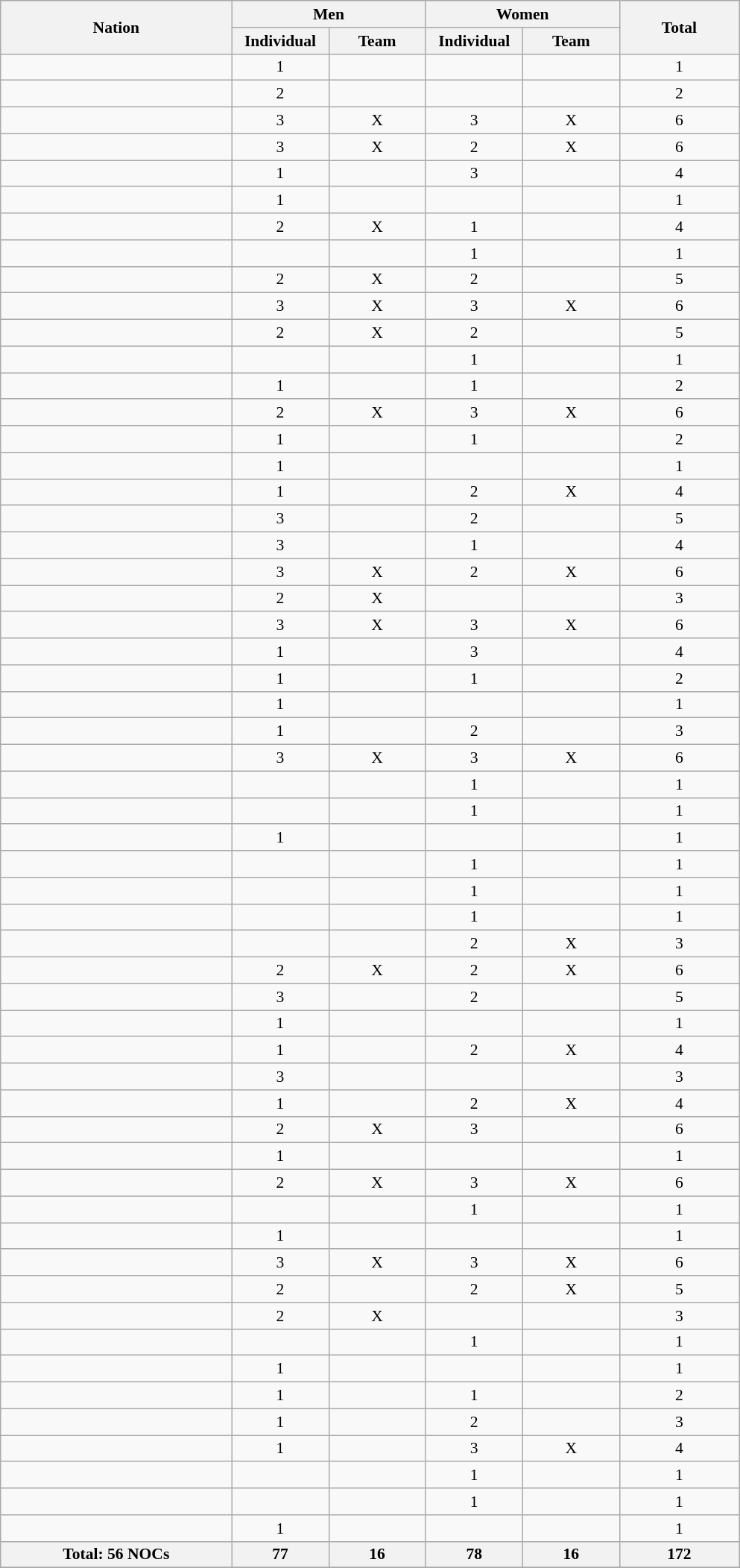<table class="wikitable" style="text-align:center; font-size:90%">
<tr>
<th rowspan=2 align=left width=200>Nation</th>
<th colspan=2 width=160>Men</th>
<th colspan=2 width=160>Women</th>
<th rowspan=2 width=100>Total</th>
</tr>
<tr>
<th width=80>Individual</th>
<th width=80>Team</th>
<th width=80>Individual</th>
<th width=80>Team</th>
</tr>
<tr>
<td align=left></td>
<td>1</td>
<td></td>
<td></td>
<td></td>
<td>1</td>
</tr>
<tr>
<td align=left></td>
<td>2</td>
<td></td>
<td></td>
<td></td>
<td>2</td>
</tr>
<tr>
<td align=left></td>
<td>3</td>
<td>X</td>
<td>3</td>
<td>X</td>
<td>6</td>
</tr>
<tr>
<td align=left></td>
<td>3</td>
<td>X</td>
<td>2</td>
<td>X</td>
<td>6</td>
</tr>
<tr>
<td align=left></td>
<td>1</td>
<td></td>
<td>3</td>
<td></td>
<td>4</td>
</tr>
<tr>
<td align=left></td>
<td>1</td>
<td></td>
<td></td>
<td></td>
<td>1</td>
</tr>
<tr>
<td align=left></td>
<td>2</td>
<td>X</td>
<td>1</td>
<td></td>
<td>4</td>
</tr>
<tr>
<td align=left></td>
<td></td>
<td></td>
<td>1</td>
<td></td>
<td>1</td>
</tr>
<tr>
<td align=left></td>
<td>2</td>
<td>X</td>
<td>2</td>
<td></td>
<td>5</td>
</tr>
<tr>
<td align=left></td>
<td>3</td>
<td>X</td>
<td>3</td>
<td>X</td>
<td>6</td>
</tr>
<tr>
<td align=left></td>
<td>2</td>
<td>X</td>
<td>2</td>
<td></td>
<td>5</td>
</tr>
<tr>
<td align=left></td>
<td></td>
<td></td>
<td>1</td>
<td></td>
<td>1</td>
</tr>
<tr>
<td align=left></td>
<td>1</td>
<td></td>
<td>1</td>
<td></td>
<td>2</td>
</tr>
<tr>
<td align=left></td>
<td>2</td>
<td>X</td>
<td>3</td>
<td>X</td>
<td>6</td>
</tr>
<tr>
<td align=left></td>
<td>1</td>
<td></td>
<td>1</td>
<td></td>
<td>2</td>
</tr>
<tr>
<td align=left></td>
<td>1</td>
<td></td>
<td></td>
<td></td>
<td>1</td>
</tr>
<tr>
<td align=left></td>
<td>1</td>
<td></td>
<td>2</td>
<td>X</td>
<td>4</td>
</tr>
<tr>
<td align=left></td>
<td>3</td>
<td></td>
<td>2</td>
<td></td>
<td>5</td>
</tr>
<tr>
<td align=left></td>
<td>3</td>
<td></td>
<td>1</td>
<td></td>
<td>4</td>
</tr>
<tr>
<td align=left></td>
<td>3</td>
<td>X</td>
<td>2</td>
<td>X</td>
<td>6</td>
</tr>
<tr>
<td align=left></td>
<td>2</td>
<td>X</td>
<td></td>
<td></td>
<td>3</td>
</tr>
<tr>
<td align=left></td>
<td>3</td>
<td>X</td>
<td>3</td>
<td>X</td>
<td>6</td>
</tr>
<tr>
<td align=left></td>
<td>1</td>
<td></td>
<td>3</td>
<td></td>
<td>4</td>
</tr>
<tr>
<td align=left></td>
<td>1</td>
<td></td>
<td>1</td>
<td></td>
<td>2</td>
</tr>
<tr>
<td align=left></td>
<td>1</td>
<td></td>
<td></td>
<td></td>
<td>1</td>
</tr>
<tr>
<td align=left></td>
<td>1</td>
<td></td>
<td>2</td>
<td></td>
<td>3</td>
</tr>
<tr>
<td align=left></td>
<td>3</td>
<td>X</td>
<td>3</td>
<td>X</td>
<td>6</td>
</tr>
<tr>
<td align=left></td>
<td></td>
<td></td>
<td>1</td>
<td></td>
<td>1</td>
</tr>
<tr>
<td align=left></td>
<td></td>
<td></td>
<td>1</td>
<td></td>
<td>1</td>
</tr>
<tr>
<td align=left></td>
<td>1</td>
<td></td>
<td></td>
<td></td>
<td>1</td>
</tr>
<tr>
<td align=left></td>
<td></td>
<td></td>
<td>1</td>
<td></td>
<td>1</td>
</tr>
<tr>
<td align=left></td>
<td></td>
<td></td>
<td>1</td>
<td></td>
<td>1</td>
</tr>
<tr>
<td align=left></td>
<td></td>
<td></td>
<td>1</td>
<td></td>
<td>1</td>
</tr>
<tr>
<td align=left></td>
<td></td>
<td></td>
<td>2</td>
<td>X</td>
<td>3</td>
</tr>
<tr>
<td align=left></td>
<td>2</td>
<td>X</td>
<td>2</td>
<td>X</td>
<td>6</td>
</tr>
<tr>
<td align=left></td>
<td>3</td>
<td></td>
<td>2</td>
<td></td>
<td>5</td>
</tr>
<tr>
<td align=left></td>
<td>1</td>
<td></td>
<td></td>
<td></td>
<td>1</td>
</tr>
<tr>
<td align=left></td>
<td>1</td>
<td></td>
<td>2</td>
<td>X</td>
<td>4</td>
</tr>
<tr>
<td align=left></td>
<td>3</td>
<td></td>
<td></td>
<td></td>
<td>3</td>
</tr>
<tr>
<td align=left></td>
<td>1</td>
<td></td>
<td>2</td>
<td>X</td>
<td>4</td>
</tr>
<tr>
<td align=left></td>
<td>2</td>
<td>X</td>
<td>3</td>
<td></td>
<td>6</td>
</tr>
<tr>
<td align=left></td>
<td>1</td>
<td></td>
<td></td>
<td></td>
<td>1</td>
</tr>
<tr>
<td align=left></td>
<td>2</td>
<td>X</td>
<td>3</td>
<td>X</td>
<td>6</td>
</tr>
<tr>
<td align=left></td>
<td></td>
<td></td>
<td>1</td>
<td></td>
<td>1</td>
</tr>
<tr>
<td align=left></td>
<td>1</td>
<td></td>
<td></td>
<td></td>
<td>1</td>
</tr>
<tr>
<td align=left></td>
<td>3</td>
<td>X</td>
<td>3</td>
<td>X</td>
<td>6</td>
</tr>
<tr>
<td align=left></td>
<td>2</td>
<td></td>
<td>2</td>
<td>X</td>
<td>5</td>
</tr>
<tr>
<td align=left></td>
<td>2</td>
<td>X</td>
<td></td>
<td></td>
<td>3</td>
</tr>
<tr>
<td align=left></td>
<td></td>
<td></td>
<td>1</td>
<td></td>
<td>1</td>
</tr>
<tr>
<td align=left></td>
<td>1</td>
<td></td>
<td></td>
<td></td>
<td>1</td>
</tr>
<tr>
<td align=left></td>
<td>1</td>
<td></td>
<td>1</td>
<td></td>
<td>2</td>
</tr>
<tr>
<td align=left></td>
<td>1</td>
<td></td>
<td>2</td>
<td></td>
<td>3</td>
</tr>
<tr>
<td align=left></td>
<td>1</td>
<td></td>
<td>3</td>
<td>X</td>
<td>4</td>
</tr>
<tr>
<td align=left></td>
<td></td>
<td></td>
<td>1</td>
<td></td>
<td>1</td>
</tr>
<tr>
<td align=left></td>
<td></td>
<td></td>
<td>1</td>
<td></td>
<td>1</td>
</tr>
<tr>
<td align=left></td>
<td>1</td>
<td></td>
<td></td>
<td></td>
<td>1</td>
</tr>
<tr>
<th>Total: 56 NOCs</th>
<th>77</th>
<th>16</th>
<th>78</th>
<th>16</th>
<th>172</th>
</tr>
<tr>
</tr>
</table>
